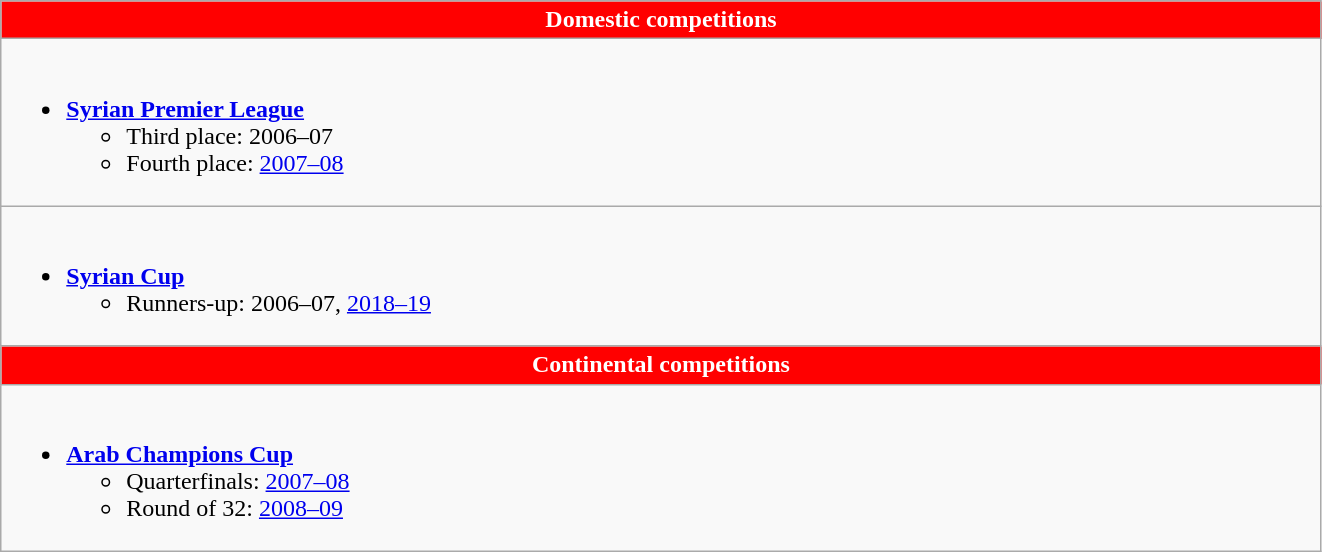<table class=wikitable>
<tr>
<th width=33% style="background-color:#FF0000; color:#FFFFFF">Domestic competitions</th>
</tr>
<tr valign=top>
<td><br><ul><li><strong><a href='#'>Syrian Premier League</a></strong><ul><li>Third place: 2006–07</li><li>Fourth place: <a href='#'>2007–08</a></li></ul></li></ul></td>
</tr>
<tr valign=top>
<td><br><ul><li><strong><a href='#'>Syrian Cup</a></strong><ul><li>Runners-up: 2006–07, <a href='#'>2018–19</a></li></ul></li></ul></td>
</tr>
<tr>
<th width=33% style="background-color:#FF0000; color:#FFFFFF">Continental competitions</th>
</tr>
<tr valign=top>
<td><br><ul><li><strong><a href='#'>Arab Champions Cup</a></strong><ul><li>Quarterfinals: <a href='#'>2007–08</a></li><li>Round of 32: <a href='#'>2008–09</a></li></ul></li></ul></td>
</tr>
</table>
